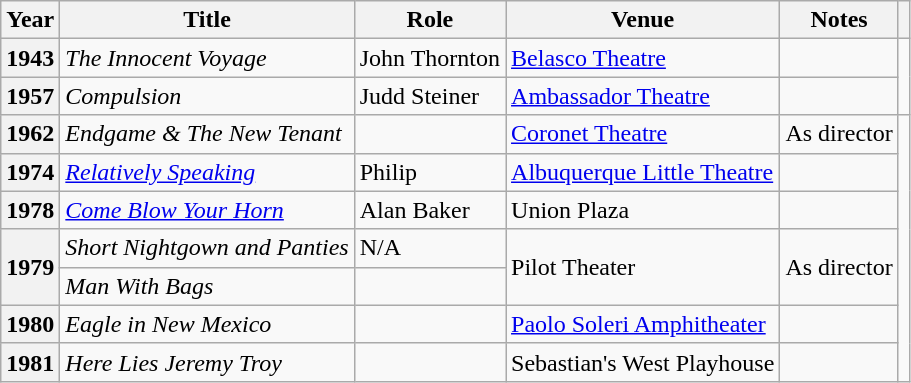<table class="wikitable sortable plainrowheaders">
<tr>
<th>Year</th>
<th>Title</th>
<th>Role</th>
<th class="unsortable">Venue</th>
<th>Notes</th>
<th class="unsortable"></th>
</tr>
<tr>
<th scope="row">1943</th>
<td><em>The Innocent Voyage</em></td>
<td>John Thornton</td>
<td><a href='#'>Belasco Theatre</a></td>
<td></td>
<td rowspan="2" style="text-align:center;"></td>
</tr>
<tr>
<th scope="row">1957</th>
<td><em>Compulsion</em></td>
<td>Judd Steiner</td>
<td><a href='#'>Ambassador Theatre</a></td>
<td></td>
</tr>
<tr>
<th scope="row">1962</th>
<td><em>Endgame & The New Tenant</em></td>
<td></td>
<td><a href='#'>Coronet Theatre</a></td>
<td>As director</td>
<td rowspan="7" style="text-align:center;"></td>
</tr>
<tr>
<th scope="row">1974</th>
<td><a href='#'><em>Relatively Speaking</em></a></td>
<td>Philip</td>
<td><a href='#'>Albuquerque Little Theatre</a></td>
<td></td>
</tr>
<tr>
<th scope="row">1978</th>
<td><em><a href='#'>Come Blow Your Horn</a></em></td>
<td>Alan Baker</td>
<td>Union Plaza</td>
<td></td>
</tr>
<tr>
<th rowspan="2" scope="row">1979</th>
<td><em>Short Nightgown and Panties</em></td>
<td>N/A</td>
<td rowspan="2">Pilot Theater</td>
<td rowspan="2">As director</td>
</tr>
<tr>
<td><em>Man With Bags</em></td>
<td></td>
</tr>
<tr>
<th scope="row">1980</th>
<td><em>Eagle in New Mexico</em></td>
<td></td>
<td><a href='#'>Paolo Soleri Amphitheater</a></td>
<td></td>
</tr>
<tr>
<th scope="row">1981</th>
<td><em>Here Lies Jeremy Troy</em></td>
<td></td>
<td>Sebastian's West Playhouse</td>
<td></td>
</tr>
</table>
